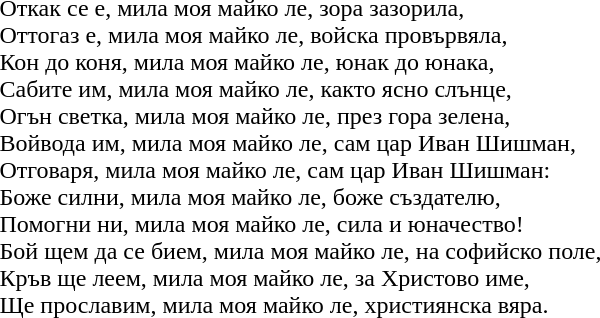<table>
<tr>
<td><br>Откак се е, мила моя майко ле, зора зазорила,<br>
Оттогаз е, мила моя майко ле, войска провървяла,<br>
Кон до коня, мила моя майко ле, юнак до юнака,<br>
Сабите им, мила моя майко ле, както ясно слънце,<br>
Огън светка, мила моя майко ле, през гора зелена,<br>
Войвода им, мила моя майко ле, сам цар Иван Шишман,<br>
Отговаря, мила моя майко ле, сам цар Иван Шишман:<br>
Боже силни, мила моя майко ле, боже създателю,<br>
Помогни ни, мила моя майко ле, сила и юначество!<br>
Бой щем да се бием, мила моя майко ле, на софийско поле,<br>
Кръв ще леем, мила моя майко ле, за Христово име,<br>
Ще прославим, мила моя майко ле, християнска вяра.</td>
<td><br></td>
<td></td>
</tr>
</table>
